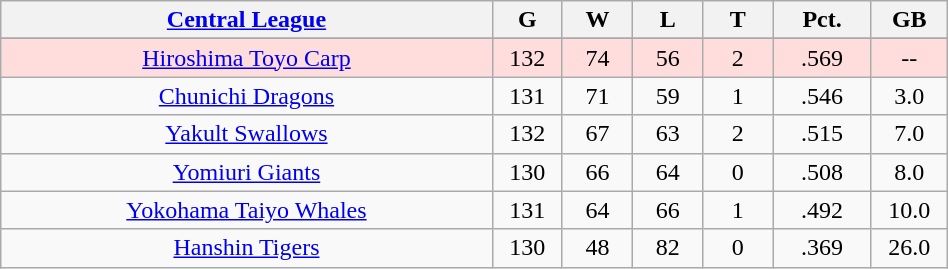<table class="wikitable" width="50%" style="text-align:center;">
<tr>
<th width="35%"><a href='#'>Central League</a></th>
<th width="5%">G</th>
<th width="5%">W</th>
<th width="5%">L</th>
<th width="5%">T</th>
<th width="7%">Pct.</th>
<th width="5%">GB</th>
</tr>
<tr align=center>
</tr>
<tr style="background-color:#fdd">
<td><a href='#'>Hiroshima Toyo Carp</a></td>
<td>132</td>
<td>74</td>
<td>56</td>
<td>2</td>
<td>.569</td>
<td>--</td>
</tr>
<tr align=center>
<td><a href='#'>Chunichi Dragons</a></td>
<td>131</td>
<td>71</td>
<td>59</td>
<td>1</td>
<td>.546</td>
<td>3.0</td>
</tr>
<tr align=center>
<td><a href='#'>Yakult Swallows</a></td>
<td>132</td>
<td>67</td>
<td>63</td>
<td>2</td>
<td>.515</td>
<td>7.0</td>
</tr>
<tr align=center>
<td><a href='#'>Yomiuri Giants</a></td>
<td>130</td>
<td>66</td>
<td>64</td>
<td>0</td>
<td>.508</td>
<td>8.0</td>
</tr>
<tr align=center>
<td><a href='#'>Yokohama Taiyo Whales</a></td>
<td>131</td>
<td>64</td>
<td>66</td>
<td>1</td>
<td>.492</td>
<td>10.0</td>
</tr>
<tr align=center>
<td><a href='#'>Hanshin Tigers</a></td>
<td>130</td>
<td>48</td>
<td>82</td>
<td>0</td>
<td>.369</td>
<td>26.0</td>
</tr>
</table>
